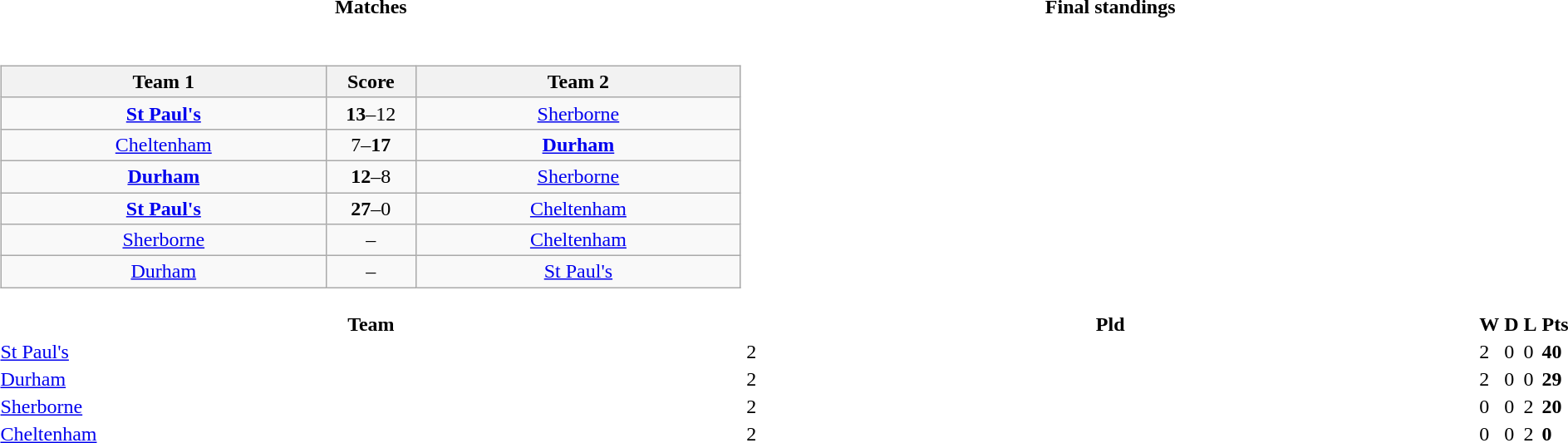<table>
<tr>
<th style="width:50%;">Matches</th>
<th style="width:50%;">Final standings</th>
</tr>
<tr>
<td><br><table class="wikitable" style="text-align: center; margin:1em auto;">
<tr>
<th style="width:200pt;"><strong>Team 1</strong></th>
<th style="width:50pt;"><strong>Score</strong></th>
<th style="width:200pt;"><strong>Team 2</strong></th>
</tr>
<tr>
<td><strong><a href='#'>St Paul's</a></strong></td>
<td><strong>13</strong>–12</td>
<td><a href='#'>Sherborne</a></td>
</tr>
<tr>
<td><a href='#'>Cheltenham</a></td>
<td>7–<strong>17</strong></td>
<td><strong><a href='#'>Durham</a></strong></td>
</tr>
<tr>
<td><strong><a href='#'>Durham</a></strong></td>
<td><strong>12</strong>–8</td>
<td><a href='#'>Sherborne</a></td>
</tr>
<tr>
<td><strong><a href='#'>St Paul's</a></strong></td>
<td><strong>27</strong>–0</td>
<td><a href='#'>Cheltenham</a></td>
</tr>
<tr>
<td><a href='#'>Sherborne</a></td>
<td>–</td>
<td><a href='#'>Cheltenham</a></td>
</tr>
<tr>
<td><a href='#'>Durham</a></td>
<td>–</td>
<td><a href='#'>St Paul's</a></td>
</tr>
</table>
</td>
<td><br></td>
</tr>
<tr>
<th style="width:200px;">Team</th>
<th width="40">Pld</th>
<th width="40">W</th>
<th width="40">D</th>
<th width="40">L</th>
<th width="40">Pts</th>
</tr>
<tr>
<td align=left><a href='#'>St Paul's</a></td>
<td>2</td>
<td>2</td>
<td>0</td>
<td>0</td>
<td><strong>40</strong></td>
</tr>
<tr>
<td align=left><a href='#'>Durham</a></td>
<td>2</td>
<td>2</td>
<td>0</td>
<td>0</td>
<td><strong>29</strong></td>
</tr>
<tr>
<td align=left><a href='#'>Sherborne</a></td>
<td>2</td>
<td>0</td>
<td>0</td>
<td>2</td>
<td><strong>20</strong></td>
</tr>
<tr>
<td align=left><a href='#'>Cheltenham</a></td>
<td>2</td>
<td>0</td>
<td>0</td>
<td>2</td>
<td><strong>0</strong></td>
</tr>
</table>
